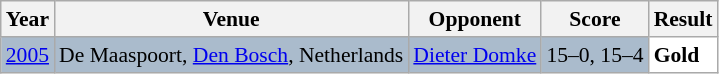<table class="sortable wikitable" style="font-size: 90%;">
<tr>
<th>Year</th>
<th>Venue</th>
<th>Opponent</th>
<th>Score</th>
<th>Result</th>
</tr>
<tr style="background:#AABBCC">
<td align="center"><a href='#'>2005</a></td>
<td align="left">De Maaspoort, <a href='#'>Den Bosch</a>, Netherlands</td>
<td align="left"> <a href='#'>Dieter Domke</a></td>
<td align="left">15–0, 15–4</td>
<td style="text-align:left; background:white"> <strong>Gold</strong></td>
</tr>
</table>
